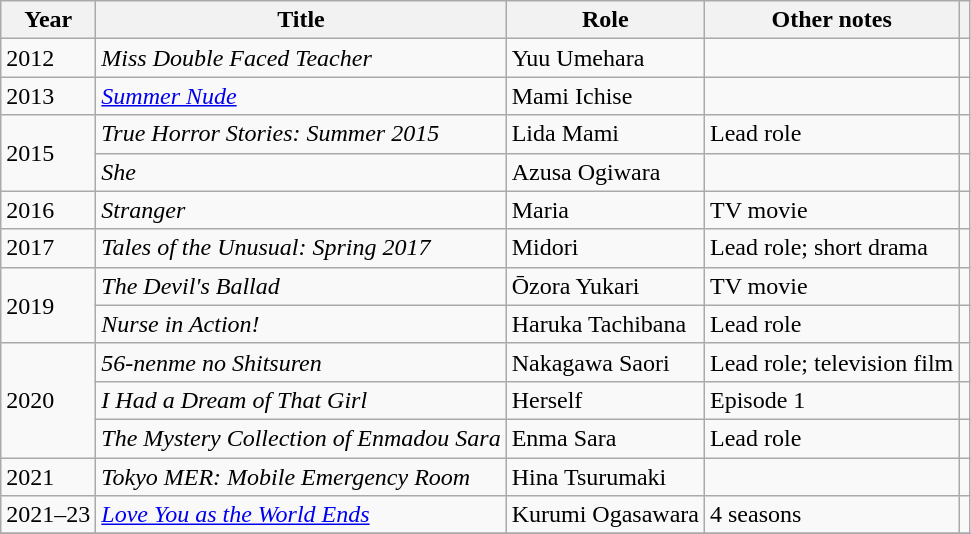<table class="wikitable sortable">
<tr>
<th>Year</th>
<th>Title</th>
<th>Role</th>
<th class="unsortable">Other notes</th>
<th class="unsortable"></th>
</tr>
<tr>
<td>2012</td>
<td><em>Miss Double Faced Teacher</em></td>
<td>Yuu Umehara</td>
<td></td>
<td></td>
</tr>
<tr>
<td>2013</td>
<td><em><a href='#'>Summer Nude</a></em></td>
<td>Mami Ichise</td>
<td></td>
<td></td>
</tr>
<tr>
<td rowspan="2">2015</td>
<td><em>True Horror Stories: Summer 2015</em></td>
<td>Lida Mami</td>
<td>Lead role</td>
<td></td>
</tr>
<tr>
<td><em>She</em></td>
<td>Azusa Ogiwara</td>
<td></td>
<td></td>
</tr>
<tr>
<td>2016</td>
<td><em>Stranger</em></td>
<td>Maria</td>
<td>TV movie</td>
<td></td>
</tr>
<tr>
<td>2017</td>
<td><em>Tales of the Unusual: Spring 2017</em></td>
<td>Midori</td>
<td>Lead role; short drama</td>
<td></td>
</tr>
<tr>
<td rowspan="2">2019</td>
<td><em>The Devil's Ballad</em></td>
<td>Ōzora Yukari</td>
<td>TV movie</td>
<td></td>
</tr>
<tr>
<td><em>Nurse in Action!</em></td>
<td>Haruka Tachibana</td>
<td>Lead role</td>
<td></td>
</tr>
<tr>
<td rowspan="3">2020</td>
<td><em>56-nenme no Shitsuren</em></td>
<td>Nakagawa Saori</td>
<td>Lead role; television film</td>
<td></td>
</tr>
<tr>
<td><em>I Had a Dream of That Girl</em></td>
<td>Herself</td>
<td>Episode 1</td>
<td></td>
</tr>
<tr>
<td><em>The Mystery Collection of Enmadou Sara</em></td>
<td>Enma Sara</td>
<td>Lead role</td>
<td></td>
</tr>
<tr>
<td rowspan="1">2021</td>
<td><em>Tokyo MER: Mobile Emergency Room</em></td>
<td>Hina Tsurumaki</td>
<td></td>
<td></td>
</tr>
<tr>
<td>2021–23</td>
<td><em><a href='#'>Love You as the World Ends</a></em></td>
<td>Kurumi Ogasawara</td>
<td>4 seasons</td>
<td></td>
</tr>
<tr>
</tr>
</table>
